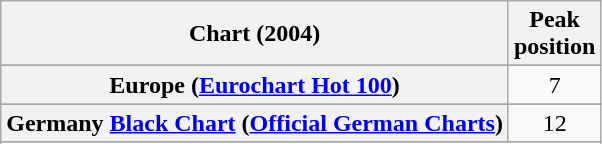<table class="wikitable sortable plainrowheaders" style="text-align:center">
<tr>
<th scope="col">Chart (2004)</th>
<th scope="col">Peak<br>position</th>
</tr>
<tr>
</tr>
<tr>
</tr>
<tr>
</tr>
<tr>
<th scope="row">Europe (<a href='#'>Eurochart Hot 100</a>)</th>
<td>7</td>
</tr>
<tr>
</tr>
<tr>
</tr>
<tr>
<th scope="row">Germany <a href='#'>Black Chart</a> (<a href='#'>Official German Charts</a>)</th>
<td>12</td>
</tr>
<tr>
</tr>
<tr>
</tr>
<tr>
</tr>
<tr>
</tr>
<tr>
</tr>
<tr>
</tr>
<tr>
</tr>
</table>
